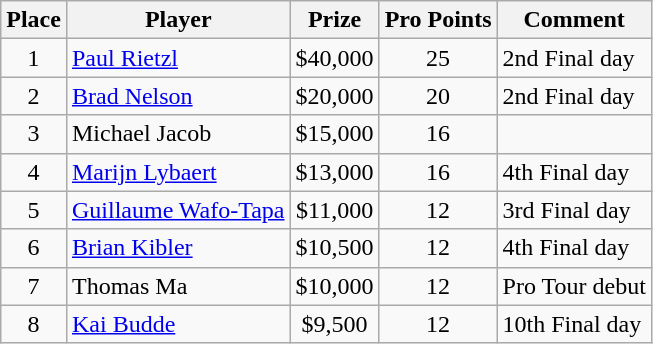<table class="wikitable">
<tr>
<th>Place</th>
<th>Player</th>
<th>Prize</th>
<th>Pro Points</th>
<th>Comment</th>
</tr>
<tr>
<td align=center>1</td>
<td> <a href='#'>Paul Rietzl</a></td>
<td align=center>$40,000</td>
<td align=center>25</td>
<td>2nd Final day</td>
</tr>
<tr>
<td align=center>2</td>
<td> <a href='#'>Brad Nelson</a></td>
<td align=center>$20,000</td>
<td align=center>20</td>
<td>2nd Final day</td>
</tr>
<tr>
<td align=center>3</td>
<td> Michael Jacob</td>
<td align=center>$15,000</td>
<td align=center>16</td>
<td></td>
</tr>
<tr>
<td align=center>4</td>
<td> <a href='#'>Marijn Lybaert</a></td>
<td align=center>$13,000</td>
<td align=center>16</td>
<td>4th Final day</td>
</tr>
<tr>
<td align=center>5</td>
<td> <a href='#'>Guillaume Wafo-Tapa</a></td>
<td align=center>$11,000</td>
<td align=center>12</td>
<td>3rd Final day</td>
</tr>
<tr>
<td align=center>6</td>
<td> <a href='#'>Brian Kibler</a></td>
<td align=center>$10,500</td>
<td align=center>12</td>
<td>4th Final day</td>
</tr>
<tr>
<td align=center>7</td>
<td> Thomas Ma</td>
<td align=center>$10,000</td>
<td align=center>12</td>
<td>Pro Tour debut</td>
</tr>
<tr>
<td align=center>8</td>
<td> <a href='#'>Kai Budde</a></td>
<td align=center>$9,500</td>
<td align=center>12</td>
<td>10th Final day</td>
</tr>
</table>
